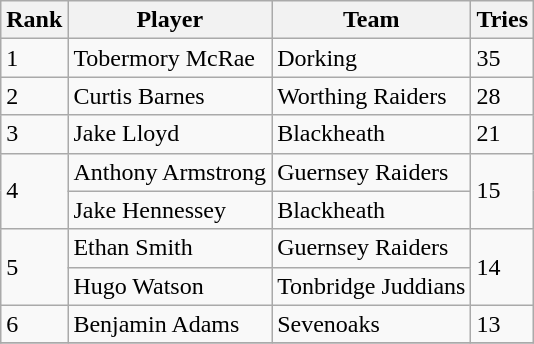<table class="wikitable">
<tr>
<th>Rank</th>
<th>Player</th>
<th>Team</th>
<th>Tries</th>
</tr>
<tr>
<td>1</td>
<td>Tobermory McRae</td>
<td>Dorking</td>
<td>35</td>
</tr>
<tr>
<td>2</td>
<td>Curtis Barnes</td>
<td>Worthing Raiders</td>
<td>28</td>
</tr>
<tr>
<td>3</td>
<td>Jake Lloyd</td>
<td>Blackheath</td>
<td>21</td>
</tr>
<tr>
<td rowspan=2>4</td>
<td>Anthony Armstrong</td>
<td>Guernsey Raiders</td>
<td rowspan=2>15</td>
</tr>
<tr>
<td>Jake Hennessey</td>
<td>Blackheath</td>
</tr>
<tr>
<td rowspan=2>5</td>
<td>Ethan Smith</td>
<td>Guernsey Raiders</td>
<td rowspan=2>14</td>
</tr>
<tr>
<td>Hugo Watson</td>
<td>Tonbridge Juddians</td>
</tr>
<tr>
<td>6</td>
<td>Benjamin Adams</td>
<td>Sevenoaks</td>
<td>13</td>
</tr>
<tr>
</tr>
</table>
